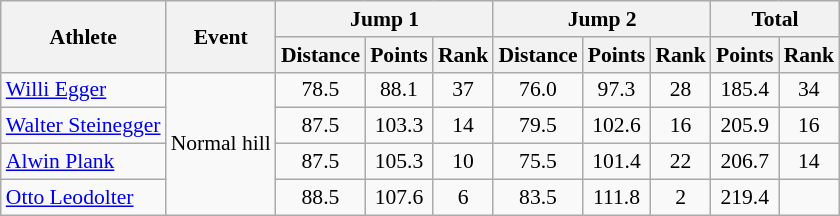<table class="wikitable" style="font-size:90%">
<tr>
<th rowspan="2">Athlete</th>
<th rowspan="2">Event</th>
<th colspan="3">Jump 1</th>
<th colspan="3">Jump 2</th>
<th colspan="2">Total</th>
</tr>
<tr>
<th>Distance</th>
<th>Points</th>
<th>Rank</th>
<th>Distance</th>
<th>Points</th>
<th>Rank</th>
<th>Points</th>
<th>Rank</th>
</tr>
<tr>
<td><a href='#'>Willi Egger</a></td>
<td rowspan="4">Normal hill</td>
<td align="center">78.5</td>
<td align="center">88.1</td>
<td align="center">37</td>
<td align="center">76.0</td>
<td align="center">97.3</td>
<td align="center">28</td>
<td align="center">185.4</td>
<td align="center">34</td>
</tr>
<tr>
<td><a href='#'>Walter Steinegger</a></td>
<td align="center">87.5</td>
<td align="center">103.3</td>
<td align="center">14</td>
<td align="center">79.5</td>
<td align="center">102.6</td>
<td align="center">16</td>
<td align="center">205.9</td>
<td align="center">16</td>
</tr>
<tr>
<td><a href='#'>Alwin Plank</a></td>
<td align="center">87.5</td>
<td align="center">105.3</td>
<td align="center">10</td>
<td align="center">75.5</td>
<td align="center">101.4</td>
<td align="center">22</td>
<td align="center">206.7</td>
<td align="center">14</td>
</tr>
<tr>
<td><a href='#'>Otto Leodolter</a></td>
<td align="center">88.5</td>
<td align="center">107.6</td>
<td align="center">6</td>
<td align="center">83.5</td>
<td align="center">111.8</td>
<td align="center">2</td>
<td align="center">219.4</td>
<td align="center"></td>
</tr>
</table>
